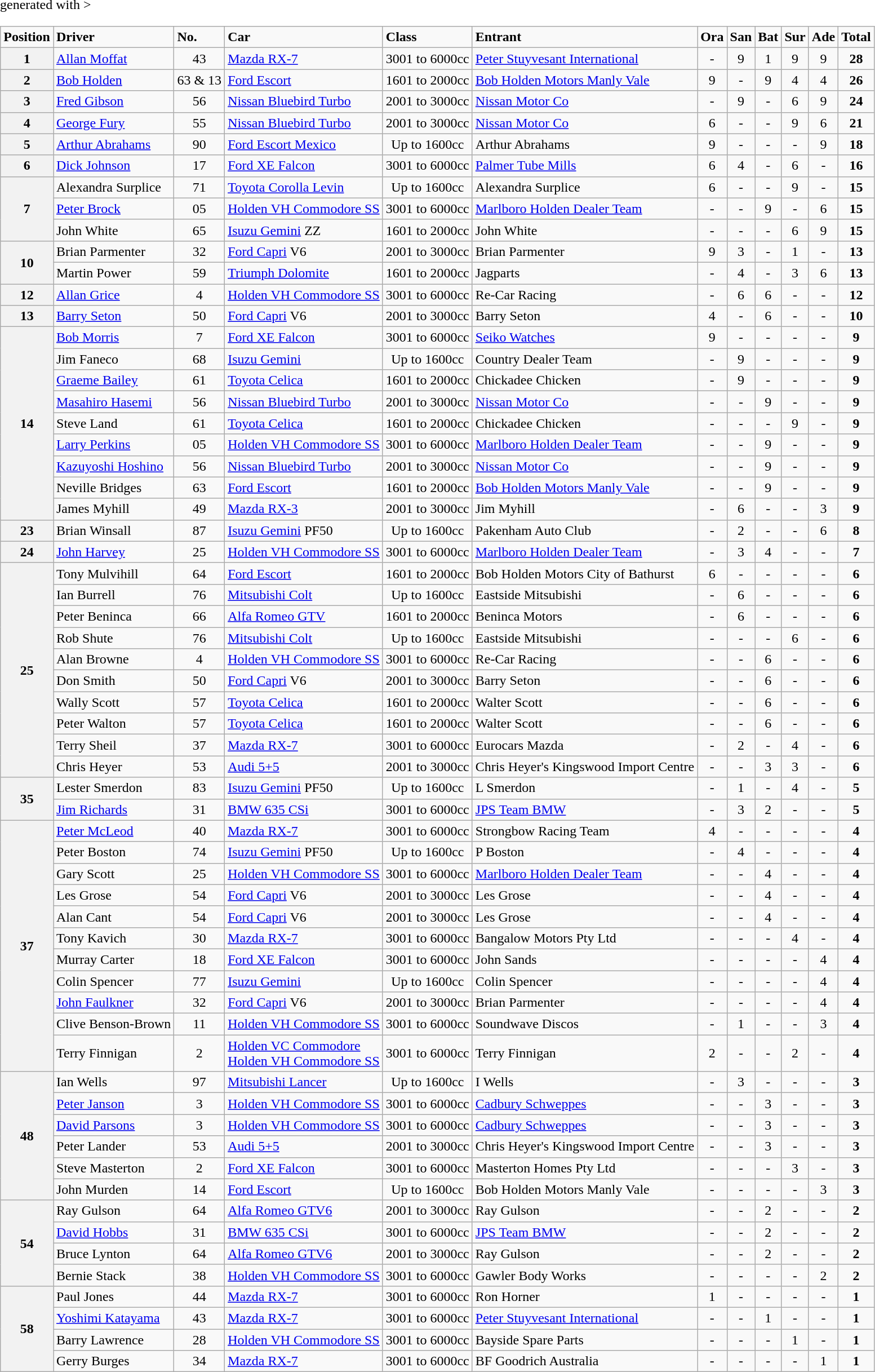<table class="wikitable" border="1" <hiddentext>generated with >
<tr style="font-weight:bold">
<td>Position</td>
<td>Driver</td>
<td>No.</td>
<td>Car</td>
<td>Class</td>
<td>Entrant</td>
<td align="center">Ora</td>
<td align="center">San</td>
<td align="center">Bat</td>
<td align="center">Sur</td>
<td align="center">Ade</td>
<td>Total</td>
</tr>
<tr>
<th>1</th>
<td><a href='#'>Allan Moffat</a></td>
<td align="center">43</td>
<td><a href='#'>Mazda RX-7</a></td>
<td align="center">3001 to 6000cc</td>
<td><a href='#'>Peter Stuyvesant International</a></td>
<td align="center">-</td>
<td align="center">9</td>
<td align="center">1</td>
<td align="center">9</td>
<td align="center">9</td>
<td align="center"><strong>28</strong></td>
</tr>
<tr>
<th>2</th>
<td><a href='#'>Bob Holden</a></td>
<td align="center">63 & 13</td>
<td><a href='#'>Ford Escort</a></td>
<td align="center">1601 to 2000cc</td>
<td><a href='#'>Bob Holden Motors Manly Vale</a></td>
<td align="center">9</td>
<td align="center">-</td>
<td align="center">9</td>
<td align="center">4</td>
<td align="center">4</td>
<td align="center"><strong>26</strong></td>
</tr>
<tr>
<th>3</th>
<td><a href='#'>Fred Gibson</a></td>
<td align="center">56</td>
<td><a href='#'>Nissan Bluebird Turbo</a></td>
<td align="center">2001 to 3000cc</td>
<td><a href='#'>Nissan Motor Co</a></td>
<td align="center">-</td>
<td align="center">9</td>
<td align="center">-</td>
<td align="center">6</td>
<td align="center">9</td>
<td align="center"><strong>24</strong></td>
</tr>
<tr>
<th>4</th>
<td><a href='#'>George Fury</a></td>
<td align="center">55</td>
<td><a href='#'>Nissan Bluebird Turbo</a></td>
<td align="center">2001 to 3000cc</td>
<td><a href='#'>Nissan Motor Co</a></td>
<td align="center">6</td>
<td align="center">-</td>
<td align="center">-</td>
<td align="center">9</td>
<td align="center">6</td>
<td align="center"><strong>21</strong></td>
</tr>
<tr>
<th>5</th>
<td><a href='#'>Arthur Abrahams</a></td>
<td align="center">90</td>
<td><a href='#'>Ford Escort Mexico</a></td>
<td align="center">Up to 1600cc</td>
<td>Arthur Abrahams</td>
<td align="center">9</td>
<td align="center">-</td>
<td align="center">-</td>
<td align="center">-</td>
<td align="center">9</td>
<td align="center"><strong>18</strong></td>
</tr>
<tr>
<th>6</th>
<td><a href='#'>Dick Johnson</a></td>
<td align="center">17</td>
<td><a href='#'>Ford XE Falcon</a></td>
<td align="center">3001 to 6000cc</td>
<td><a href='#'>Palmer Tube Mills</a></td>
<td align="center">6</td>
<td align="center">4</td>
<td align="center">-</td>
<td align="center">6</td>
<td align="center">-</td>
<td align="center"><strong>16</strong></td>
</tr>
<tr>
<th rowspan=3>7</th>
<td>Alexandra Surplice</td>
<td align="center">71</td>
<td><a href='#'>Toyota Corolla Levin</a></td>
<td align="center">Up to 1600cc</td>
<td>Alexandra Surplice</td>
<td align="center">6</td>
<td align="center">-</td>
<td align="center">-</td>
<td align="center">9</td>
<td align="center">-</td>
<td align="center"><strong>15</strong></td>
</tr>
<tr>
<td><a href='#'>Peter Brock</a></td>
<td align="center">05</td>
<td><a href='#'>Holden VH Commodore SS</a></td>
<td align="center">3001 to 6000cc</td>
<td><a href='#'>Marlboro Holden Dealer Team</a></td>
<td align="center">-</td>
<td align="center">-</td>
<td align="center">9</td>
<td align="center">-</td>
<td align="center">6</td>
<td align="center"><strong>15</strong></td>
</tr>
<tr>
<td>John White</td>
<td align="center">65</td>
<td><a href='#'>Isuzu Gemini</a> ZZ</td>
<td align="center">1601 to 2000cc</td>
<td>John White</td>
<td align="center">-</td>
<td align="center">-</td>
<td align="center">-</td>
<td align="center">6</td>
<td align="center">9</td>
<td align="center"><strong>15</strong></td>
</tr>
<tr>
<th rowspan=2>10</th>
<td>Brian Parmenter</td>
<td align="center">32</td>
<td><a href='#'>Ford Capri</a> V6</td>
<td align="center">2001 to 3000cc</td>
<td>Brian Parmenter</td>
<td align="center">9</td>
<td align="center">3</td>
<td align="center">-</td>
<td align="center">1</td>
<td align="center">-</td>
<td align="center"><strong>13</strong></td>
</tr>
<tr>
<td>Martin Power</td>
<td align="center">59</td>
<td><a href='#'>Triumph Dolomite</a></td>
<td align="center">1601 to 2000cc</td>
<td>Jagparts</td>
<td align="center">-</td>
<td align="center">4</td>
<td align="center">-</td>
<td align="center">3</td>
<td align="center">6</td>
<td align="center"><strong>13</strong></td>
</tr>
<tr>
<th>12</th>
<td><a href='#'>Allan Grice</a></td>
<td align="center">4</td>
<td><a href='#'>Holden VH Commodore SS</a></td>
<td align="center">3001 to 6000cc</td>
<td>Re-Car Racing</td>
<td align="center">-</td>
<td align="center">6</td>
<td align="center">6</td>
<td align="center">-</td>
<td align="center">-</td>
<td align="center"><strong>12</strong></td>
</tr>
<tr>
<th>13</th>
<td><a href='#'>Barry Seton</a></td>
<td align="center">50</td>
<td><a href='#'>Ford Capri</a> V6</td>
<td align="center">2001 to 3000cc</td>
<td>Barry Seton</td>
<td align="center">4</td>
<td align="center">-</td>
<td align="center">6</td>
<td align="center">-</td>
<td align="center">-</td>
<td align="center"><strong>10</strong></td>
</tr>
<tr>
<th rowspan=9>14</th>
<td><a href='#'>Bob Morris</a></td>
<td align="center">7</td>
<td><a href='#'>Ford XE Falcon</a></td>
<td align="center">3001 to 6000cc</td>
<td><a href='#'>Seiko Watches</a></td>
<td align="center">9</td>
<td align="center">-</td>
<td align="center">-</td>
<td align="center">-</td>
<td align="center">-</td>
<td align="center"><strong>9</strong></td>
</tr>
<tr>
<td>Jim Faneco</td>
<td align="center">68</td>
<td><a href='#'>Isuzu Gemini</a></td>
<td align="center">Up to 1600cc</td>
<td>Country Dealer Team</td>
<td align="center">-</td>
<td align="center">9</td>
<td align="center">-</td>
<td align="center">-</td>
<td align="center">-</td>
<td align="center"><strong>9</strong></td>
</tr>
<tr>
<td><a href='#'>Graeme Bailey</a></td>
<td align="center">61</td>
<td><a href='#'>Toyota Celica</a></td>
<td align="center">1601 to 2000cc</td>
<td>Chickadee Chicken</td>
<td align="center">-</td>
<td align="center">9</td>
<td align="center">-</td>
<td align="center">-</td>
<td align="center">-</td>
<td align="center"><strong>9</strong></td>
</tr>
<tr>
<td><a href='#'>Masahiro Hasemi</a></td>
<td align="center">56</td>
<td><a href='#'>Nissan Bluebird Turbo</a></td>
<td align="center">2001 to 3000cc</td>
<td><a href='#'>Nissan Motor Co</a></td>
<td align="center">-</td>
<td align="center">-</td>
<td align="center">9</td>
<td align="center">-</td>
<td align="center">-</td>
<td align="center"><strong>9</strong></td>
</tr>
<tr>
<td>Steve Land</td>
<td align="center">61</td>
<td><a href='#'>Toyota Celica</a></td>
<td align="center">1601 to 2000cc</td>
<td>Chickadee Chicken</td>
<td align="center">-</td>
<td align="center">-</td>
<td align="center">-</td>
<td align="center">9</td>
<td align="center">-</td>
<td align="center"><strong>9</strong></td>
</tr>
<tr>
<td><a href='#'>Larry Perkins</a></td>
<td align="center">05</td>
<td><a href='#'>Holden VH Commodore SS</a></td>
<td align="center">3001 to 6000cc</td>
<td><a href='#'>Marlboro Holden Dealer Team</a></td>
<td align="center">-</td>
<td align="center">-</td>
<td align="center">9</td>
<td align="center">-</td>
<td align="center">-</td>
<td align="center"><strong>9</strong></td>
</tr>
<tr>
<td><a href='#'>Kazuyoshi Hoshino</a></td>
<td align="center">56</td>
<td><a href='#'>Nissan Bluebird Turbo</a></td>
<td align="center">2001 to 3000cc</td>
<td><a href='#'>Nissan Motor Co</a></td>
<td align="center">-</td>
<td align="center">-</td>
<td align="center">9</td>
<td align="center">-</td>
<td align="center">-</td>
<td align="center"><strong>9</strong></td>
</tr>
<tr>
<td>Neville Bridges</td>
<td align="center">63</td>
<td><a href='#'>Ford Escort</a></td>
<td align="center">1601 to 2000cc</td>
<td><a href='#'>Bob Holden Motors Manly Vale</a></td>
<td align="center">-</td>
<td align="center">-</td>
<td align="center">9</td>
<td align="center">-</td>
<td align="center">-</td>
<td align="center"><strong>9</strong></td>
</tr>
<tr>
<td>James Myhill</td>
<td align="center">49</td>
<td><a href='#'>Mazda RX-3</a></td>
<td align="center">2001 to 3000cc</td>
<td>Jim Myhill</td>
<td align="center">-</td>
<td align="center">6</td>
<td align="center">-</td>
<td align="center">-</td>
<td align="center">3</td>
<td align="center"><strong>9</strong></td>
</tr>
<tr>
<th>23</th>
<td>Brian Winsall</td>
<td align="center">87</td>
<td><a href='#'>Isuzu Gemini</a> PF50</td>
<td align="center">Up to 1600cc</td>
<td>Pakenham Auto Club</td>
<td align="center">-</td>
<td align="center">2</td>
<td align="center">-</td>
<td align="center">-</td>
<td align="center">6</td>
<td align="center"><strong>8</strong></td>
</tr>
<tr>
<th>24</th>
<td><a href='#'>John Harvey</a></td>
<td align="center">25</td>
<td><a href='#'>Holden VH Commodore SS</a></td>
<td align="center">3001 to 6000cc</td>
<td><a href='#'>Marlboro Holden Dealer Team</a></td>
<td align="center">-</td>
<td align="center">3</td>
<td align="center">4</td>
<td align="center">-</td>
<td align="center">-</td>
<td align="center"><strong>7</strong></td>
</tr>
<tr>
<th rowspan=10>25</th>
<td>Tony Mulvihill</td>
<td align="center">64</td>
<td><a href='#'>Ford Escort</a></td>
<td align="center">1601 to 2000cc</td>
<td>Bob Holden Motors City of Bathurst</td>
<td align="center">6</td>
<td align="center">-</td>
<td align="center">-</td>
<td align="center">-</td>
<td align="center">-</td>
<td align="center"><strong>6</strong></td>
</tr>
<tr>
<td>Ian Burrell</td>
<td align="center">76</td>
<td><a href='#'>Mitsubishi Colt</a></td>
<td align="center">Up to 1600cc</td>
<td>Eastside Mitsubishi</td>
<td align="center">-</td>
<td align="center">6</td>
<td align="center">-</td>
<td align="center">-</td>
<td align="center">-</td>
<td align="center"><strong>6</strong></td>
</tr>
<tr>
<td>Peter Beninca</td>
<td align="center">66</td>
<td><a href='#'>Alfa Romeo GTV</a></td>
<td align="center">1601 to 2000cc</td>
<td>Beninca Motors</td>
<td align="center">-</td>
<td align="center">6</td>
<td align="center">-</td>
<td align="center">-</td>
<td align="center">-</td>
<td align="center"><strong>6</strong></td>
</tr>
<tr>
<td>Rob Shute</td>
<td align="center">76</td>
<td><a href='#'>Mitsubishi Colt</a></td>
<td align="center">Up to 1600cc</td>
<td>Eastside Mitsubishi</td>
<td align="center">-</td>
<td align="center">-</td>
<td align="center">-</td>
<td align="center">6</td>
<td align="center">-</td>
<td align="center"><strong>6</strong></td>
</tr>
<tr>
<td>Alan Browne</td>
<td align="center">4</td>
<td><a href='#'>Holden VH Commodore SS</a></td>
<td align="center">3001 to 6000cc</td>
<td>Re-Car Racing</td>
<td align="center">-</td>
<td align="center">-</td>
<td align="center">6</td>
<td align="center">-</td>
<td align="center">-</td>
<td align="center"><strong>6</strong></td>
</tr>
<tr>
<td>Don Smith</td>
<td align="center">50</td>
<td><a href='#'>Ford Capri</a> V6</td>
<td align="center">2001 to 3000cc</td>
<td>Barry Seton</td>
<td align="center">-</td>
<td align="center">-</td>
<td align="center">6</td>
<td align="center">-</td>
<td align="center">-</td>
<td align="center"><strong>6</strong></td>
</tr>
<tr>
<td>Wally Scott</td>
<td align="center">57</td>
<td><a href='#'>Toyota Celica</a></td>
<td align="center">1601 to 2000cc</td>
<td>Walter Scott</td>
<td align="center">-</td>
<td align="center">-</td>
<td align="center">6</td>
<td align="center">-</td>
<td align="center">-</td>
<td align="center"><strong>6</strong></td>
</tr>
<tr>
<td>Peter Walton</td>
<td align="center">57</td>
<td><a href='#'>Toyota Celica</a></td>
<td align="center">1601 to 2000cc</td>
<td>Walter Scott</td>
<td align="center">-</td>
<td align="center">-</td>
<td align="center">6</td>
<td align="center">-</td>
<td align="center">-</td>
<td align="center"><strong>6</strong></td>
</tr>
<tr>
<td>Terry Sheil</td>
<td align="center">37</td>
<td><a href='#'>Mazda RX-7</a></td>
<td align="center">3001 to 6000cc</td>
<td>Eurocars Mazda</td>
<td align="center">-</td>
<td align="center">2</td>
<td align="center">-</td>
<td align="center">4</td>
<td align="center">-</td>
<td align="center"><strong>6</strong></td>
</tr>
<tr>
<td>Chris Heyer</td>
<td align="center">53</td>
<td><a href='#'>Audi 5+5</a></td>
<td align="center">2001 to 3000cc</td>
<td>Chris Heyer's Kingswood Import Centre</td>
<td align="center">-</td>
<td align="center">-</td>
<td align="center">3</td>
<td align="center">3</td>
<td align="center">-</td>
<td align="center"><strong>6</strong></td>
</tr>
<tr>
<th rowspan=2>35</th>
<td>Lester Smerdon</td>
<td align="center">83</td>
<td><a href='#'>Isuzu Gemini</a> PF50</td>
<td align="center">Up to 1600cc</td>
<td>L Smerdon</td>
<td align="center">-</td>
<td align="center">1</td>
<td align="center">-</td>
<td align="center">4</td>
<td align="center">-</td>
<td align="center"><strong>5</strong></td>
</tr>
<tr>
<td><a href='#'>Jim Richards</a></td>
<td align="center">31</td>
<td><a href='#'>BMW 635 CSi</a></td>
<td align="center">3001 to 6000cc</td>
<td><a href='#'>JPS Team BMW</a></td>
<td align="center">-</td>
<td align="center">3</td>
<td align="center">2</td>
<td align="center">-</td>
<td align="center">-</td>
<td align="center"><strong>5</strong></td>
</tr>
<tr>
<th rowspan=11>37</th>
<td><a href='#'>Peter McLeod</a></td>
<td align="center">40</td>
<td><a href='#'>Mazda RX-7</a></td>
<td align="center">3001 to 6000cc</td>
<td>Strongbow Racing Team</td>
<td align="center">4</td>
<td align="center">-</td>
<td align="center">-</td>
<td align="center">-</td>
<td align="center">-</td>
<td align="center"><strong>4</strong></td>
</tr>
<tr>
<td>Peter Boston</td>
<td align="center">74</td>
<td><a href='#'>Isuzu Gemini</a> PF50</td>
<td align="center">Up to 1600cc</td>
<td>P Boston</td>
<td align="center">-</td>
<td align="center">4</td>
<td align="center">-</td>
<td align="center">-</td>
<td align="center">-</td>
<td align="center"><strong>4</strong></td>
</tr>
<tr>
<td>Gary Scott</td>
<td align="center">25</td>
<td><a href='#'>Holden VH Commodore SS</a></td>
<td align="center">3001 to 6000cc</td>
<td><a href='#'>Marlboro Holden Dealer Team</a></td>
<td align="center">-</td>
<td align="center">-</td>
<td align="center">4</td>
<td align="center">-</td>
<td align="center">-</td>
<td align="center"><strong>4</strong></td>
</tr>
<tr>
<td>Les Grose</td>
<td align="center">54</td>
<td><a href='#'>Ford Capri</a> V6</td>
<td align="center">2001 to 3000cc</td>
<td>Les Grose</td>
<td align="center">-</td>
<td align="center">-</td>
<td align="center">4</td>
<td align="center">-</td>
<td align="center">-</td>
<td align="center"><strong>4</strong></td>
</tr>
<tr>
<td>Alan Cant</td>
<td align="center">54</td>
<td><a href='#'>Ford Capri</a> V6</td>
<td align="center">2001 to 3000cc</td>
<td>Les Grose</td>
<td align="center">-</td>
<td align="center">-</td>
<td align="center">4</td>
<td align="center">-</td>
<td align="center">-</td>
<td align="center"><strong>4</strong></td>
</tr>
<tr>
<td>Tony Kavich</td>
<td align="center">30</td>
<td><a href='#'>Mazda RX-7</a></td>
<td align="center">3001 to 6000cc</td>
<td>Bangalow Motors Pty Ltd</td>
<td align="center">-</td>
<td align="center">-</td>
<td align="center">-</td>
<td align="center">4</td>
<td align="center">-</td>
<td align="center"><strong>4</strong></td>
</tr>
<tr>
<td>Murray Carter</td>
<td align="center">18</td>
<td><a href='#'>Ford XE Falcon</a></td>
<td align="center">3001 to 6000cc</td>
<td>John Sands</td>
<td align="center">-</td>
<td align="center">-</td>
<td align="center">-</td>
<td align="center">-</td>
<td align="center">4</td>
<td align="center"><strong>4</strong></td>
</tr>
<tr>
<td>Colin Spencer</td>
<td align="center">77</td>
<td><a href='#'>Isuzu Gemini</a></td>
<td align="center">Up to 1600cc</td>
<td>Colin Spencer</td>
<td align="center">-</td>
<td align="center">-</td>
<td align="center">-</td>
<td align="center">-</td>
<td align="center">4</td>
<td align="center"><strong>4</strong></td>
</tr>
<tr>
<td><a href='#'>John Faulkner</a></td>
<td align="center">32</td>
<td><a href='#'>Ford Capri</a> V6</td>
<td align="center">2001 to 3000cc</td>
<td>Brian Parmenter</td>
<td align="center">-</td>
<td align="center">-</td>
<td align="center">-</td>
<td align="center">-</td>
<td align="center">4</td>
<td align="center"><strong>4</strong></td>
</tr>
<tr>
<td>Clive Benson-Brown</td>
<td align="center">11</td>
<td><a href='#'>Holden VH Commodore SS</a></td>
<td align="center">3001 to 6000cc</td>
<td>Soundwave Discos</td>
<td align="center">-</td>
<td align="center">1</td>
<td align="center">-</td>
<td align="center">-</td>
<td align="center">3</td>
<td align="center"><strong>4</strong></td>
</tr>
<tr>
<td>Terry Finnigan</td>
<td align="center">2</td>
<td><a href='#'>Holden VC Commodore</a><br> <a href='#'>Holden VH Commodore SS</a></td>
<td align="center">3001 to 6000cc</td>
<td>Terry Finnigan</td>
<td align="center">2</td>
<td align="center">-</td>
<td align="center">-</td>
<td align="center">2</td>
<td align="center">-</td>
<td align="center"><strong>4</strong></td>
</tr>
<tr>
<th rowspan=6>48</th>
<td>Ian Wells</td>
<td align="center">97</td>
<td><a href='#'>Mitsubishi Lancer</a></td>
<td align="center">Up to 1600cc</td>
<td>I Wells</td>
<td align="center">-</td>
<td align="center">3</td>
<td align="center">-</td>
<td align="center">-</td>
<td align="center">-</td>
<td align="center"><strong>3</strong></td>
</tr>
<tr>
<td><a href='#'>Peter Janson</a></td>
<td align="center">3</td>
<td><a href='#'>Holden VH Commodore SS</a></td>
<td align="center">3001 to 6000cc</td>
<td><a href='#'>Cadbury Schweppes</a></td>
<td align="center">-</td>
<td align="center">-</td>
<td align="center">3</td>
<td align="center">-</td>
<td align="center">-</td>
<td align="center"><strong>3</strong></td>
</tr>
<tr>
<td><a href='#'>David Parsons</a></td>
<td align="center">3</td>
<td><a href='#'>Holden VH Commodore SS</a></td>
<td align="center">3001 to 6000cc</td>
<td><a href='#'>Cadbury Schweppes</a></td>
<td align="center">-</td>
<td align="center">-</td>
<td align="center">3</td>
<td align="center">-</td>
<td align="center">-</td>
<td align="center"><strong>3</strong></td>
</tr>
<tr>
<td>Peter Lander</td>
<td align="center">53</td>
<td><a href='#'>Audi 5+5</a></td>
<td align="center">2001 to 3000cc</td>
<td>Chris Heyer's Kingswood Import Centre</td>
<td align="center">-</td>
<td align="center">-</td>
<td align="center">3</td>
<td align="center">-</td>
<td align="center">-</td>
<td align="center"><strong>3</strong></td>
</tr>
<tr>
<td>Steve Masterton</td>
<td align="center">2</td>
<td><a href='#'>Ford XE Falcon</a></td>
<td align="center">3001 to 6000cc</td>
<td>Masterton Homes Pty Ltd</td>
<td align="center">-</td>
<td align="center">-</td>
<td align="center">-</td>
<td align="center">3</td>
<td align="center">-</td>
<td align="center"><strong>3</strong></td>
</tr>
<tr>
<td>John Murden</td>
<td align="center">14</td>
<td><a href='#'>Ford Escort</a></td>
<td align="center">Up to 1600cc</td>
<td>Bob Holden Motors Manly Vale</td>
<td align="center">-</td>
<td align="center">-</td>
<td align="center">-</td>
<td align="center">-</td>
<td align="center">3</td>
<td align="center"><strong>3</strong></td>
</tr>
<tr>
<th rowspan=4>54</th>
<td>Ray Gulson</td>
<td align="center">64</td>
<td><a href='#'>Alfa Romeo GTV6</a></td>
<td align="center">2001 to 3000cc</td>
<td>Ray Gulson</td>
<td align="center">-</td>
<td align="center">-</td>
<td align="center">2</td>
<td align="center">-</td>
<td align="center">-</td>
<td align="center"><strong>2</strong></td>
</tr>
<tr>
<td><a href='#'>David Hobbs</a></td>
<td align="center">31</td>
<td><a href='#'>BMW 635 CSi</a></td>
<td align="center">3001 to 6000cc</td>
<td><a href='#'>JPS Team BMW</a></td>
<td align="center">-</td>
<td align="center">-</td>
<td align="center">2</td>
<td align="center">-</td>
<td align="center">-</td>
<td align="center"><strong>2</strong></td>
</tr>
<tr>
<td>Bruce Lynton</td>
<td align="center">64</td>
<td><a href='#'>Alfa Romeo GTV6</a></td>
<td align="center">2001 to 3000cc</td>
<td>Ray Gulson</td>
<td align="center">-</td>
<td align="center">-</td>
<td align="center">2</td>
<td align="center">-</td>
<td align="center">-</td>
<td align="center"><strong>2</strong></td>
</tr>
<tr>
<td>Bernie Stack</td>
<td align="center">38</td>
<td><a href='#'>Holden VH Commodore SS</a></td>
<td align="center">3001 to 6000cc</td>
<td>Gawler Body Works</td>
<td align="center">-</td>
<td align="center">-</td>
<td align="center">-</td>
<td align="center">-</td>
<td align="center">2</td>
<td align="center"><strong>2</strong></td>
</tr>
<tr>
<th rowspan=4>58</th>
<td>Paul Jones</td>
<td align="center">44</td>
<td><a href='#'>Mazda RX-7</a></td>
<td align="center">3001 to 6000cc</td>
<td>Ron Horner</td>
<td align="center">1</td>
<td align="center">-</td>
<td align="center">-</td>
<td align="center">-</td>
<td align="center">-</td>
<td align="center"><strong>1</strong></td>
</tr>
<tr>
<td><a href='#'>Yoshimi Katayama</a></td>
<td align="center">43</td>
<td><a href='#'>Mazda RX-7</a></td>
<td align="center">3001 to 6000cc</td>
<td><a href='#'>Peter Stuyvesant International</a></td>
<td align="center">-</td>
<td align="center">-</td>
<td align="center">1</td>
<td align="center">-</td>
<td align="center">-</td>
<td align="center"><strong>1</strong></td>
</tr>
<tr>
<td>Barry Lawrence</td>
<td align="center">28</td>
<td><a href='#'>Holden VH Commodore SS</a></td>
<td align="center">3001 to 6000cc</td>
<td>Bayside Spare Parts</td>
<td align="center">-</td>
<td align="center">-</td>
<td align="center">-</td>
<td align="center">1</td>
<td align="center">-</td>
<td align="center"><strong>1</strong></td>
</tr>
<tr>
<td>Gerry Burges</td>
<td align="center">34</td>
<td><a href='#'>Mazda RX-7</a></td>
<td align="center">3001 to 6000cc</td>
<td>BF Goodrich Australia</td>
<td align="center">-</td>
<td align="center">-</td>
<td align="center">-</td>
<td align="center">-</td>
<td align="center">1</td>
<td align="center"><strong>1</strong></td>
</tr>
</table>
